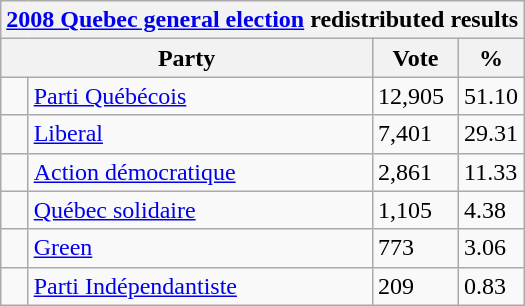<table class="wikitable">
<tr>
<th colspan="4"><a href='#'>2008 Quebec general election</a> redistributed results</th>
</tr>
<tr>
<th bgcolor="#DDDDFF" width="230px" colspan="2">Party</th>
<th bgcolor="#DDDDFF" width="50px">Vote</th>
<th bgcolor="#DDDDFF" width="30px">%</th>
</tr>
<tr>
<td> </td>
<td><a href='#'>Parti Québécois</a></td>
<td>12,905</td>
<td>51.10</td>
</tr>
<tr>
<td> </td>
<td><a href='#'>Liberal</a></td>
<td>7,401</td>
<td>29.31</td>
</tr>
<tr>
<td> </td>
<td><a href='#'>Action démocratique</a></td>
<td>2,861</td>
<td>11.33</td>
</tr>
<tr>
<td> </td>
<td><a href='#'>Québec solidaire</a></td>
<td>1,105</td>
<td>4.38</td>
</tr>
<tr>
<td> </td>
<td><a href='#'>Green</a></td>
<td>773</td>
<td>3.06</td>
</tr>
<tr>
<td> </td>
<td><a href='#'>Parti Indépendantiste</a></td>
<td>209</td>
<td>0.83</td>
</tr>
</table>
